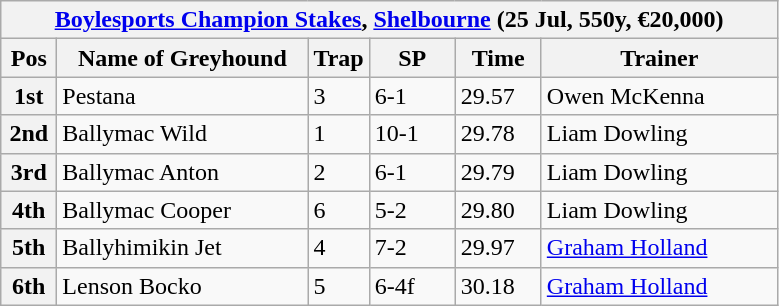<table class="wikitable">
<tr>
<th colspan="6"><a href='#'>Boylesports Champion Stakes</a>, <a href='#'>Shelbourne</a> (25 Jul, 550y, €20,000)</th>
</tr>
<tr>
<th width=30>Pos</th>
<th width=160>Name of Greyhound</th>
<th width=30>Trap</th>
<th width=50>SP</th>
<th width=50>Time</th>
<th width=150>Trainer</th>
</tr>
<tr>
<th>1st</th>
<td>Pestana</td>
<td>3</td>
<td>6-1</td>
<td>29.57</td>
<td>Owen McKenna</td>
</tr>
<tr>
<th>2nd</th>
<td>Ballymac Wild</td>
<td>1</td>
<td>10-1</td>
<td>29.78</td>
<td>Liam Dowling</td>
</tr>
<tr>
<th>3rd</th>
<td>Ballymac Anton</td>
<td>2</td>
<td>6-1</td>
<td>29.79</td>
<td>Liam Dowling</td>
</tr>
<tr>
<th>4th</th>
<td>Ballymac Cooper</td>
<td>6</td>
<td>5-2</td>
<td>29.80</td>
<td>Liam Dowling</td>
</tr>
<tr>
<th>5th</th>
<td>Ballyhimikin Jet</td>
<td>4</td>
<td>7-2</td>
<td>29.97</td>
<td><a href='#'>Graham Holland</a></td>
</tr>
<tr>
<th>6th</th>
<td>Lenson Bocko</td>
<td>5</td>
<td>6-4f</td>
<td>30.18</td>
<td><a href='#'>Graham Holland</a></td>
</tr>
</table>
